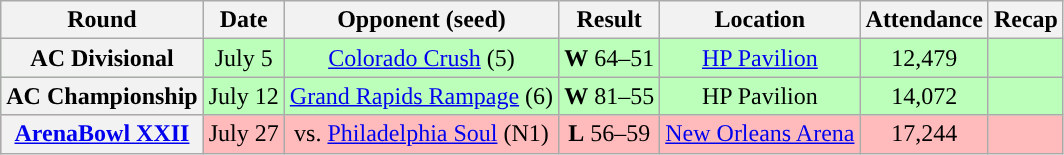<table class="wikitable" style="text-align:center">
<tr>
<th>Round</th>
<th>Date</th>
<th>Opponent (seed)</th>
<th>Result</th>
<th>Location</th>
<th>Attendance</th>
<th>Recap</th>
</tr>
<tr bgcolor="#bbffbb">
<th>AC Divisional</th>
<td>July 5</td>
<td><a href='#'>Colorado Crush</a> (5)</td>
<td><strong>W</strong> 64–51</td>
<td><a href='#'>HP Pavilion</a></td>
<td>12,479</td>
<td></td>
</tr>
<tr bgcolor="#bbffbb">
<th>AC Championship</th>
<td>July 12</td>
<td><a href='#'>Grand Rapids Rampage</a> (6)</td>
<td><strong>W</strong> 81–55</td>
<td>HP Pavilion</td>
<td>14,072</td>
<td></td>
</tr>
<tr bgcolor="#ffbbbb">
<th><a href='#'>ArenaBowl XXII</a></th>
<td>July 27</td>
<td>vs. <a href='#'>Philadelphia Soul</a> (N1)</td>
<td><strong>L</strong> 56–59</td>
<td><a href='#'>New Orleans Arena</a></td>
<td>17,244</td>
<td></td>
</tr>
</table>
